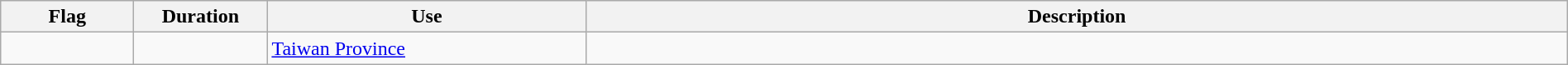<table class="wikitable" width="100%">
<tr>
<th width="100px">Flag</th>
<th width="100px">Duration</th>
<th width="250px">Use</th>
<th style="min-width:250px">Description</th>
</tr>
<tr>
<td></td>
<td></td>
<td><a href='#'>Taiwan Province</a></td>
<td></td>
</tr>
</table>
